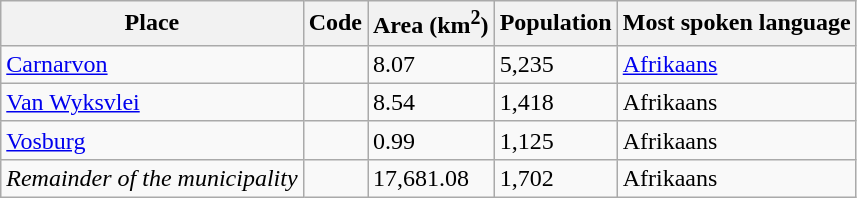<table class="wikitable sortable">
<tr>
<th>Place</th>
<th>Code</th>
<th>Area (km<sup>2</sup>)</th>
<th>Population</th>
<th>Most spoken language</th>
</tr>
<tr>
<td><a href='#'>Carnarvon</a></td>
<td></td>
<td>8.07</td>
<td>5,235</td>
<td><a href='#'>Afrikaans</a></td>
</tr>
<tr>
<td><a href='#'>Van Wyksvlei</a></td>
<td></td>
<td>8.54</td>
<td>1,418</td>
<td>Afrikaans</td>
</tr>
<tr>
<td><a href='#'>Vosburg</a></td>
<td></td>
<td>0.99</td>
<td>1,125</td>
<td>Afrikaans</td>
</tr>
<tr>
<td><em>Remainder of the municipality</em></td>
<td></td>
<td>17,681.08</td>
<td>1,702</td>
<td>Afrikaans</td>
</tr>
</table>
